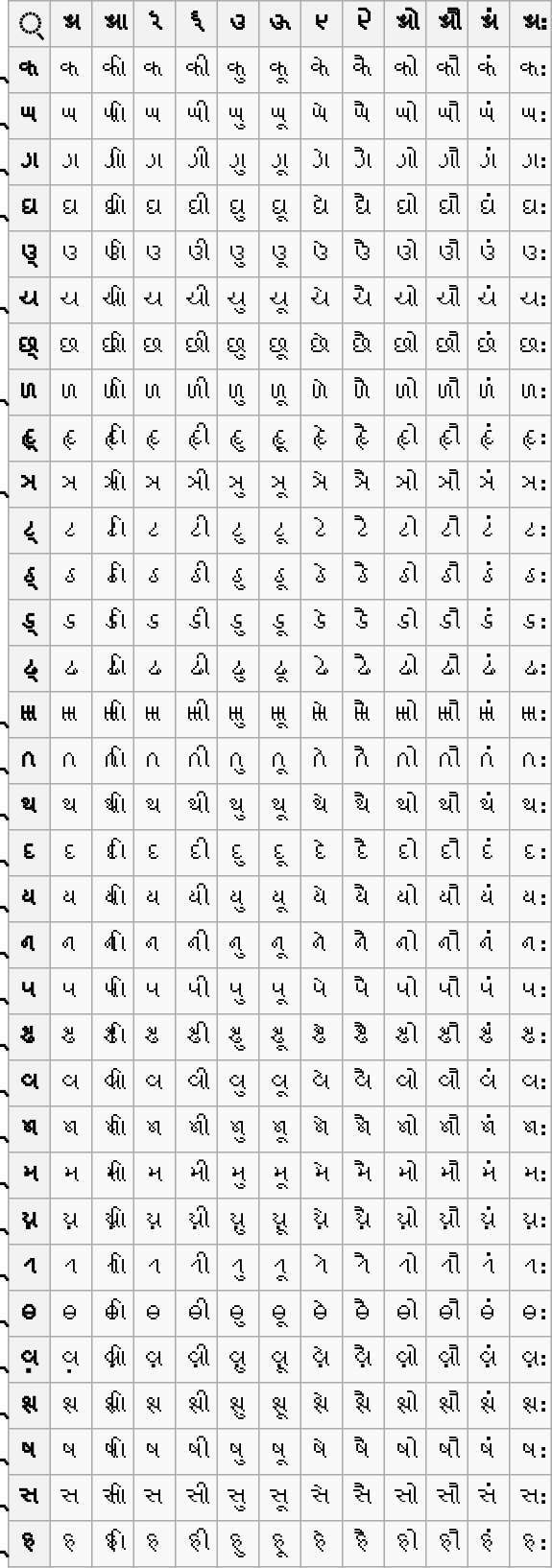<table class=wikitable align=center style="font-size:15pt">
<tr>
<th>्</th>
<th>𑂃</th>
<th>𑂄</th>
<th>𑂅</th>
<th>𑂆</th>
<th>𑂇</th>
<th>𑂈</th>
<th>𑂉</th>
<th>𑂊</th>
<th>𑂋</th>
<th>𑂌</th>
<th>𑂃𑂁</th>
<th>𑂃𑂂</th>
</tr>
<tr>
<th>𑂹𑂍</th>
<td>𑂍</td>
<td>𑂍𑂰</td>
<td>𑂍𑂱</td>
<td>𑂍𑂲</td>
<td>𑂍𑂳</td>
<td>𑂍𑂴</td>
<td>𑂍𑂵</td>
<td>𑂍𑂶</td>
<td>𑂍𑂷</td>
<td>𑂍𑂸</td>
<td>𑂍𑂁</td>
<td>𑂍𑂂</td>
</tr>
<tr>
<th>𑂹𑂎</th>
<td>𑂎</td>
<td>𑂎𑂰</td>
<td>𑂎𑂱</td>
<td>𑂎𑂲</td>
<td>𑂎𑂳</td>
<td>𑂎𑂴</td>
<td>𑂎𑂵</td>
<td>𑂎𑂶</td>
<td>𑂎𑂷</td>
<td>𑂎𑂸</td>
<td>𑂎𑂁</td>
<td>𑂎𑂂</td>
</tr>
<tr>
<th>𑂹𑂏</th>
<td>𑂏</td>
<td>𑂏𑂰</td>
<td>𑂏𑂱</td>
<td>𑂏𑂲</td>
<td>𑂏𑂳</td>
<td>𑂏𑂴</td>
<td>𑂏𑂵</td>
<td>𑂏𑂶</td>
<td>𑂏𑂷</td>
<td>𑂏𑂸</td>
<td>𑂏𑂁</td>
<td>𑂏𑂂</td>
</tr>
<tr>
<th>𑂹𑂐</th>
<td>𑂐</td>
<td>𑂐𑂰</td>
<td>𑂐𑂱</td>
<td>𑂐𑂲</td>
<td>𑂐𑂳</td>
<td>𑂐𑂴</td>
<td>𑂐𑂵</td>
<td>𑂐𑂶</td>
<td>𑂐𑂷</td>
<td>𑂐𑂸</td>
<td>𑂐𑂁</td>
<td>𑂐𑂂</td>
</tr>
<tr>
<th>𑂑𑂹</th>
<td>𑂑</td>
<td>𑂑𑂰</td>
<td>𑂑𑂱</td>
<td>𑂑𑂲</td>
<td>𑂑𑂳</td>
<td>𑂑𑂴</td>
<td>𑂑𑂵</td>
<td>𑂑𑂶</td>
<td>𑂑𑂷</td>
<td>𑂑𑂸</td>
<td>𑂑𑂁</td>
<td>𑂑𑂂</td>
</tr>
<tr>
<th>𑂹𑂒</th>
<td>𑂒</td>
<td>𑂒𑂰</td>
<td>𑂒𑂱</td>
<td>𑂒𑂲</td>
<td>𑂒𑂳</td>
<td>𑂒𑂴</td>
<td>𑂒𑂵</td>
<td>𑂒𑂶</td>
<td>𑂒𑂷</td>
<td>𑂒𑂸</td>
<td>𑂒𑂁</td>
<td>𑂒𑂂</td>
</tr>
<tr>
<th>𑂓𑂹</th>
<td>𑂓</td>
<td>𑂓𑂰</td>
<td>𑂓𑂱</td>
<td>𑂓𑂲</td>
<td>𑂓𑂳</td>
<td>𑂓𑂴</td>
<td>𑂓𑂵</td>
<td>𑂓𑂶</td>
<td>𑂓𑂷</td>
<td>𑂓𑂸</td>
<td>𑂓𑂁</td>
<td>𑂓𑂂</td>
</tr>
<tr>
<th>𑂹𑂔</th>
<td>𑂔</td>
<td>𑂔𑂰</td>
<td>𑂔𑂱</td>
<td>𑂔𑂲</td>
<td>𑂔𑂳</td>
<td>𑂔𑂴</td>
<td>𑂔𑂵</td>
<td>𑂔𑂶</td>
<td>𑂔𑂷</td>
<td>𑂔𑂸</td>
<td>𑂔𑂁</td>
<td>𑂔𑂂</td>
</tr>
<tr>
<th>𑂕𑂹</th>
<td>𑂕</td>
<td>𑂕𑂰</td>
<td>𑂕𑂱</td>
<td>𑂕𑂲</td>
<td>𑂕𑂳</td>
<td>𑂕𑂴</td>
<td>𑂕𑂵</td>
<td>𑂕𑂶</td>
<td>𑂕𑂷</td>
<td>𑂕𑂸</td>
<td>𑂕𑂁</td>
<td>𑂕𑂂</td>
</tr>
<tr>
<th>𑂹𑂖</th>
<td>𑂖</td>
<td>𑂖𑂰</td>
<td>𑂖𑂱</td>
<td>𑂖𑂲</td>
<td>𑂖𑂳</td>
<td>𑂖𑂴</td>
<td>𑂖𑂵</td>
<td>𑂖𑂶</td>
<td>𑂖𑂷</td>
<td>𑂖𑂸</td>
<td>𑂖𑂁</td>
<td>𑂖𑂂</td>
</tr>
<tr>
<th>𑂗𑂹</th>
<td>𑂗</td>
<td>𑂗𑂰</td>
<td>𑂗𑂱</td>
<td>𑂗𑂲</td>
<td>𑂗𑂳</td>
<td>𑂗𑂴</td>
<td>𑂗𑂵</td>
<td>𑂗𑂶</td>
<td>𑂗𑂷</td>
<td>𑂗𑂸</td>
<td>𑂗𑂁</td>
<td>𑂗𑂂</td>
</tr>
<tr>
<th>𑂘𑂹</th>
<td>𑂘</td>
<td>𑂘𑂰</td>
<td>𑂘𑂱</td>
<td>𑂘𑂲</td>
<td>𑂘𑂳</td>
<td>𑂘𑂴</td>
<td>𑂘𑂵</td>
<td>𑂘𑂶</td>
<td>𑂘𑂷</td>
<td>𑂘𑂸</td>
<td>𑂘𑂁</td>
<td>𑂘𑂂</td>
</tr>
<tr>
<th>𑂙𑂹</th>
<td>𑂙</td>
<td>𑂙𑂰</td>
<td>𑂙𑂱</td>
<td>𑂙𑂲</td>
<td>𑂙𑂳</td>
<td>𑂙𑂴</td>
<td>𑂙𑂵</td>
<td>𑂙𑂶</td>
<td>𑂙𑂷</td>
<td>𑂙𑂸</td>
<td>𑂙𑂁</td>
<td>𑂙𑂂</td>
</tr>
<tr>
<th>𑂛𑂹</th>
<td>𑂛</td>
<td>𑂛𑂰</td>
<td>𑂛𑂱</td>
<td>𑂛𑂲</td>
<td>𑂛𑂳</td>
<td>𑂛𑂴</td>
<td>𑂛𑂵</td>
<td>𑂛𑂶</td>
<td>𑂛𑂷</td>
<td>𑂛𑂸</td>
<td>𑂛𑂁</td>
<td>𑂛𑂂</td>
</tr>
<tr>
<th>𑂹𑂝</th>
<td>𑂝</td>
<td>𑂝𑂰</td>
<td>𑂝𑂱</td>
<td>𑂝𑂲</td>
<td>𑂝𑂳</td>
<td>𑂝𑂴</td>
<td>𑂝𑂵</td>
<td>𑂝𑂶</td>
<td>𑂝𑂷</td>
<td>𑂝𑂸</td>
<td>𑂝𑂁</td>
<td>𑂝𑂂</td>
</tr>
<tr>
<th>𑂹𑂞</th>
<td>𑂞</td>
<td>𑂞𑂰</td>
<td>𑂞𑂱</td>
<td>𑂞𑂲</td>
<td>𑂞𑂳</td>
<td>𑂞𑂴</td>
<td>𑂞𑂵</td>
<td>𑂞𑂶</td>
<td>𑂞𑂷</td>
<td>𑂞𑂸</td>
<td>𑂞𑂁</td>
<td>𑂞𑂂</td>
</tr>
<tr>
<th>𑂹𑂟</th>
<td>𑂟</td>
<td>𑂟𑂰</td>
<td>𑂟𑂱</td>
<td>𑂟𑂲</td>
<td>𑂟𑂳</td>
<td>𑂟𑂴</td>
<td>𑂟𑂵</td>
<td>𑂟𑂶</td>
<td>𑂟𑂷</td>
<td>𑂟𑂸</td>
<td>𑂟𑂁</td>
<td>𑂟𑂂</td>
</tr>
<tr>
<th>𑂹𑂠</th>
<td>𑂠</td>
<td>𑂠𑂰</td>
<td>𑂠𑂱</td>
<td>𑂠𑂲</td>
<td>𑂠𑂳</td>
<td>𑂠𑂴</td>
<td>𑂠𑂵</td>
<td>𑂠𑂶</td>
<td>𑂠𑂷</td>
<td>𑂠𑂸</td>
<td>𑂠𑂁</td>
<td>𑂠𑂂</td>
</tr>
<tr>
<th>𑂹𑂡</th>
<td>𑂡</td>
<td>𑂡𑂰</td>
<td>𑂡𑂱</td>
<td>𑂡𑂲</td>
<td>𑂡𑂳</td>
<td>𑂡𑂴</td>
<td>𑂡𑂵</td>
<td>𑂡𑂶</td>
<td>𑂡𑂷</td>
<td>𑂡𑂸</td>
<td>𑂡𑂁</td>
<td>𑂡𑂂</td>
</tr>
<tr>
<th>𑂹𑂢</th>
<td>𑂢</td>
<td>𑂢𑂰</td>
<td>𑂢𑂱</td>
<td>𑂢𑂲</td>
<td>𑂢𑂳</td>
<td>𑂢𑂴</td>
<td>𑂢𑂵</td>
<td>𑂢𑂶</td>
<td>𑂢𑂷</td>
<td>𑂢𑂸</td>
<td>𑂢𑂁</td>
<td>𑂢𑂂</td>
</tr>
<tr>
<th>𑂹𑂣</th>
<td>𑂣</td>
<td>𑂣𑂰</td>
<td>𑂣𑂱</td>
<td>𑂣𑂲</td>
<td>𑂣𑂳</td>
<td>𑂣𑂴</td>
<td>𑂣𑂵</td>
<td>𑂣𑂶</td>
<td>𑂣𑂷</td>
<td>𑂣𑂸</td>
<td>𑂣𑂁</td>
<td>𑂣𑂂</td>
</tr>
<tr>
<th>𑂹𑂤</th>
<td>𑂤</td>
<td>𑂤𑂰</td>
<td>𑂤𑂱</td>
<td>𑂤𑂲</td>
<td>𑂤𑂳</td>
<td>𑂤𑂴</td>
<td>𑂤𑂵</td>
<td>𑂤𑂶</td>
<td>𑂤𑂷</td>
<td>𑂤𑂸</td>
<td>𑂤𑂁</td>
<td>𑂤𑂂</td>
</tr>
<tr>
<th>𑂹𑂥</th>
<td>𑂥</td>
<td>𑂥𑂰</td>
<td>𑂥𑂱</td>
<td>𑂥𑂲</td>
<td>𑂥𑂳</td>
<td>𑂥𑂴</td>
<td>𑂥𑂵</td>
<td>𑂥𑂶</td>
<td>𑂥𑂷</td>
<td>𑂥𑂸</td>
<td>𑂥𑂁</td>
<td>𑂥𑂂</td>
</tr>
<tr>
<th>𑂹𑂦</th>
<td>𑂦</td>
<td>𑂦𑂰</td>
<td>𑂦𑂱</td>
<td>𑂦𑂲</td>
<td>𑂦𑂳</td>
<td>𑂦𑂴</td>
<td>𑂦𑂵</td>
<td>𑂦𑂶</td>
<td>𑂦𑂷</td>
<td>𑂦𑂸</td>
<td>𑂦𑂁</td>
<td>𑂦𑂂</td>
</tr>
<tr>
<th>𑂹𑂧</th>
<td>𑂧</td>
<td>𑂧𑂰</td>
<td>𑂧𑂱</td>
<td>𑂧𑂲</td>
<td>𑂧𑂳</td>
<td>𑂧𑂴</td>
<td>𑂧𑂵</td>
<td>𑂧𑂶</td>
<td>𑂧𑂷</td>
<td>𑂧𑂸</td>
<td>𑂧𑂁</td>
<td>𑂧𑂂</td>
</tr>
<tr>
<th>𑂹𑂨</th>
<td>𑂨</td>
<td>𑂨𑂰</td>
<td>𑂨𑂱</td>
<td>𑂨𑂲</td>
<td>𑂨𑂳</td>
<td>𑂨𑂴</td>
<td>𑂨𑂵</td>
<td>𑂨𑂶</td>
<td>𑂨𑂷</td>
<td>𑂨𑂸</td>
<td>𑂨𑂁</td>
<td>𑂨𑂂</td>
</tr>
<tr>
<th>𑂹𑂩</th>
<td>𑂩</td>
<td>𑂩𑂰</td>
<td>𑂩𑂱</td>
<td>𑂩𑂲</td>
<td>𑂩𑂳</td>
<td>𑂩𑂴</td>
<td>𑂩𑂵</td>
<td>𑂩𑂶</td>
<td>𑂩𑂷</td>
<td>𑂩𑂸</td>
<td>𑂩𑂁</td>
<td>𑂩𑂂</td>
</tr>
<tr>
<th>𑂹𑂪</th>
<td>𑂪</td>
<td>𑂪𑂰</td>
<td>𑂪𑂱</td>
<td>𑂪𑂲</td>
<td>𑂪𑂳</td>
<td>𑂪𑂴</td>
<td>𑂪𑂵</td>
<td>𑂪𑂶</td>
<td>𑂪𑂷</td>
<td>𑂪𑂸</td>
<td>𑂪𑂁</td>
<td>𑂪𑂂</td>
</tr>
<tr>
<th>𑂹𑂫</th>
<td>𑂫</td>
<td>𑂫𑂰</td>
<td>𑂫𑂱</td>
<td>𑂫𑂲</td>
<td>𑂫𑂳</td>
<td>𑂫𑂴</td>
<td>𑂫𑂵</td>
<td>𑂫𑂶</td>
<td>𑂫𑂷</td>
<td>𑂫𑂸</td>
<td>𑂫𑂁</td>
<td>𑂫𑂂</td>
</tr>
<tr>
<th>𑂹𑂬</th>
<td>𑂬</td>
<td>𑂬𑂰</td>
<td>𑂬𑂱</td>
<td>𑂬𑂲</td>
<td>𑂬𑂳</td>
<td>𑂬𑂴</td>
<td>𑂬𑂵</td>
<td>𑂬𑂶</td>
<td>𑂬𑂷</td>
<td>𑂬𑂸</td>
<td>𑂬𑂁</td>
<td>𑂬𑂂</td>
</tr>
<tr>
<th>𑂹𑂭</th>
<td>𑂭</td>
<td>𑂭𑂰</td>
<td>𑂭𑂱</td>
<td>𑂭𑂲</td>
<td>𑂭𑂳</td>
<td>𑂭𑂴</td>
<td>𑂭𑂵</td>
<td>𑂭𑂶</td>
<td>𑂭𑂷</td>
<td>𑂭𑂸</td>
<td>𑂭𑂁</td>
<td>𑂭𑂂</td>
</tr>
<tr>
<th>𑂹𑂮</th>
<td>𑂮</td>
<td>𑂮𑂰</td>
<td>𑂮𑂱</td>
<td>𑂮𑂲</td>
<td>𑂮𑂳</td>
<td>𑂮𑂴</td>
<td>𑂮𑂵</td>
<td>𑂮𑂶</td>
<td>𑂮𑂷</td>
<td>𑂮𑂸</td>
<td>𑂮𑂁</td>
<td>𑂮𑂂</td>
</tr>
<tr>
<th>𑂹𑂯</th>
<td>𑂯</td>
<td>𑂯𑂰</td>
<td>𑂯𑂱</td>
<td>𑂯𑂲</td>
<td>𑂯𑂳</td>
<td>𑂯𑂴</td>
<td>𑂯𑂵</td>
<td>𑂯𑂶</td>
<td>𑂯𑂷</td>
<td>𑂯𑂸</td>
<td>𑂯𑂁</td>
<td>𑂯𑂂</td>
</tr>
</table>
